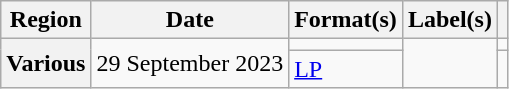<table class="wikitable plainrowheaders">
<tr>
<th scope="col">Region</th>
<th scope="col">Date</th>
<th scope="col">Format(s)</th>
<th scope="col">Label(s)</th>
<th scope="col"></th>
</tr>
<tr>
<th scope="row" rowspan="2">Various</th>
<td rowspan="2">29 September 2023</td>
<td></td>
<td rowspan="2"></td>
<td style="text-align:center;"></td>
</tr>
<tr>
<td><a href='#'>LP</a></td>
<td style="text-align:center;"></td>
</tr>
</table>
